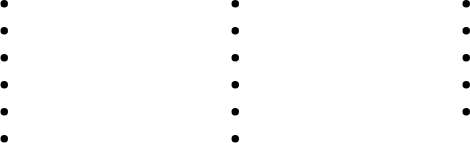<table>
<tr valign="top">
<td width=150><br><ul><li></li><li></li><li></li><li></li><li></li><li></li></ul></td>
<td width=150><br><ul><li></li><li></li><li></li><li></li><li></li><li></li></ul></td>
<td width=150><br><ul><li></li><li></li><li></li><li></li><li></li></ul></td>
</tr>
</table>
